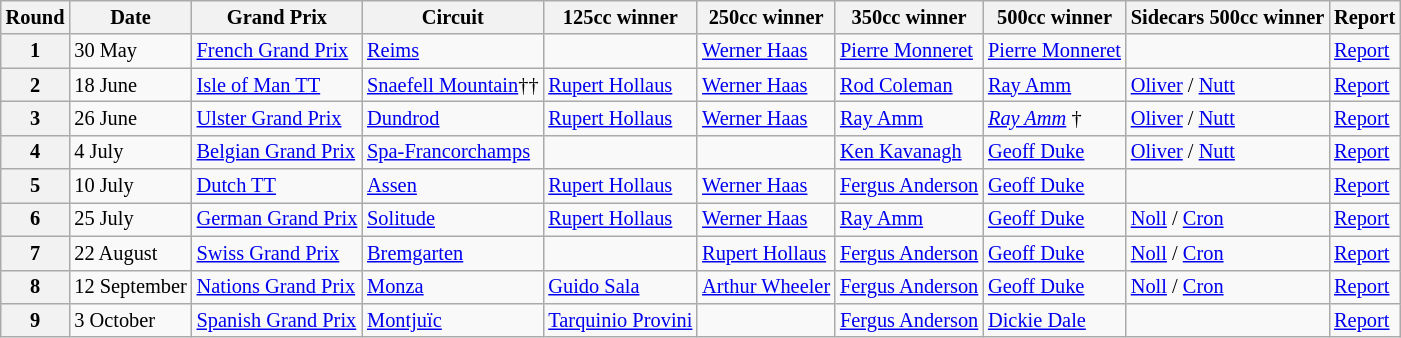<table class="wikitable" style="font-size: 85%">
<tr>
<th>Round</th>
<th>Date</th>
<th>Grand Prix</th>
<th>Circuit</th>
<th>125cc winner</th>
<th>250cc winner</th>
<th>350cc winner</th>
<th>500cc winner</th>
<th>Sidecars 500cc winner</th>
<th>Report</th>
</tr>
<tr>
<th>1</th>
<td>30 May</td>
<td> <a href='#'>French Grand Prix</a></td>
<td><a href='#'>Reims</a></td>
<td></td>
<td> <a href='#'>Werner Haas</a></td>
<td> <a href='#'>Pierre Monneret</a></td>
<td> <a href='#'>Pierre Monneret</a></td>
<td></td>
<td><a href='#'>Report</a></td>
</tr>
<tr>
<th>2</th>
<td>18 June</td>
<td> <a href='#'>Isle of Man TT</a></td>
<td><a href='#'>Snaefell Mountain</a>††</td>
<td> <a href='#'>Rupert Hollaus</a></td>
<td> <a href='#'>Werner Haas</a></td>
<td> <a href='#'>Rod Coleman</a></td>
<td> <a href='#'>Ray Amm</a></td>
<td> <a href='#'>Oliver</a> / <a href='#'>Nutt</a></td>
<td><a href='#'>Report</a></td>
</tr>
<tr>
<th>3</th>
<td>26 June</td>
<td> <a href='#'>Ulster Grand Prix</a></td>
<td><a href='#'>Dundrod</a></td>
<td> <a href='#'>Rupert Hollaus</a></td>
<td> <a href='#'>Werner Haas</a></td>
<td> <a href='#'>Ray Amm</a></td>
<td> <em><a href='#'>Ray Amm</a></em> †</td>
<td> <a href='#'>Oliver</a> / <a href='#'>Nutt</a></td>
<td><a href='#'>Report</a></td>
</tr>
<tr>
<th>4</th>
<td>4 July</td>
<td> <a href='#'>Belgian Grand Prix</a></td>
<td><a href='#'>Spa-Francorchamps</a></td>
<td></td>
<td></td>
<td> <a href='#'>Ken Kavanagh</a></td>
<td> <a href='#'>Geoff Duke</a></td>
<td> <a href='#'>Oliver</a> / <a href='#'>Nutt</a></td>
<td><a href='#'>Report</a></td>
</tr>
<tr>
<th>5</th>
<td>10 July</td>
<td> <a href='#'>Dutch TT</a></td>
<td><a href='#'>Assen</a></td>
<td> <a href='#'>Rupert Hollaus</a></td>
<td> <a href='#'>Werner Haas</a></td>
<td> <a href='#'>Fergus Anderson</a></td>
<td> <a href='#'>Geoff Duke</a></td>
<td></td>
<td><a href='#'>Report</a></td>
</tr>
<tr>
<th>6</th>
<td>25 July</td>
<td> <a href='#'>German Grand Prix</a></td>
<td><a href='#'>Solitude</a></td>
<td> <a href='#'>Rupert Hollaus</a></td>
<td> <a href='#'>Werner Haas</a></td>
<td> <a href='#'>Ray Amm</a></td>
<td> <a href='#'>Geoff Duke</a></td>
<td> <a href='#'>Noll</a> / <a href='#'>Cron</a></td>
<td><a href='#'>Report</a></td>
</tr>
<tr>
<th>7</th>
<td>22 August</td>
<td> <a href='#'>Swiss Grand Prix</a></td>
<td><a href='#'>Bremgarten</a></td>
<td></td>
<td> <a href='#'>Rupert Hollaus</a></td>
<td> <a href='#'>Fergus Anderson</a></td>
<td> <a href='#'>Geoff Duke</a></td>
<td> <a href='#'>Noll</a> / <a href='#'>Cron</a></td>
<td><a href='#'>Report</a></td>
</tr>
<tr>
<th>8</th>
<td>12 September</td>
<td> <a href='#'>Nations Grand Prix</a></td>
<td><a href='#'>Monza</a></td>
<td> <a href='#'>Guido Sala</a></td>
<td> <a href='#'>Arthur Wheeler</a></td>
<td> <a href='#'>Fergus Anderson</a></td>
<td> <a href='#'>Geoff Duke</a></td>
<td> <a href='#'>Noll</a> / <a href='#'>Cron</a></td>
<td><a href='#'>Report</a></td>
</tr>
<tr>
<th>9</th>
<td>3 October</td>
<td> <a href='#'>Spanish Grand Prix</a></td>
<td><a href='#'>Montjuïc</a></td>
<td> <a href='#'>Tarquinio Provini</a></td>
<td></td>
<td> <a href='#'>Fergus Anderson</a></td>
<td> <a href='#'>Dickie Dale</a></td>
<td></td>
<td><a href='#'>Report</a></td>
</tr>
</table>
